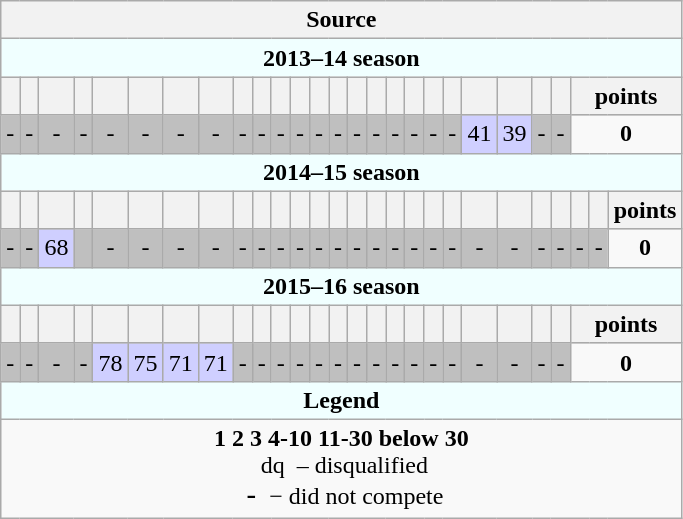<table class="wikitable" style="text-align: center">
<tr>
<th colspan="40">Source</th>
</tr>
<tr>
<td colspan="40" bgcolor="F0FFFF"><strong>2013–14 season</strong></td>
</tr>
<tr>
<th></th>
<th></th>
<th></th>
<th></th>
<th></th>
<th></th>
<th></th>
<th></th>
<th></th>
<th></th>
<th></th>
<th></th>
<th></th>
<th></th>
<th></th>
<th></th>
<th></th>
<th></th>
<th></th>
<th></th>
<th></th>
<th></th>
<th></th>
<th></th>
<th colspan="19">points</th>
</tr>
<tr bgcolor="bfbfbf">
<td>-</td>
<td>-</td>
<td>-</td>
<td>-</td>
<td>-</td>
<td>-</td>
<td>-</td>
<td>-</td>
<td>-</td>
<td>-</td>
<td>-</td>
<td>-</td>
<td>-</td>
<td>-</td>
<td>-</td>
<td>-</td>
<td>-</td>
<td>-</td>
<td>-</td>
<td>-</td>
<td bgcolor="cfcfff">41</td>
<td bgcolor="cfcfff">39</td>
<td>-</td>
<td>-</td>
<td colspan="19" bgcolor="f9f9f9"><strong>0</strong></td>
</tr>
<tr>
<td colspan="40" bgcolor="F0FFFF"><strong>2014–15 season</strong></td>
</tr>
<tr>
<th></th>
<th></th>
<th></th>
<th></th>
<th></th>
<th></th>
<th></th>
<th></th>
<th></th>
<th></th>
<th></th>
<th></th>
<th></th>
<th></th>
<th></th>
<th></th>
<th></th>
<th></th>
<th></th>
<th></th>
<th></th>
<th></th>
<th></th>
<th></th>
<th></th>
<th></th>
<th>points</th>
</tr>
<tr bgcolor="bfbfbf">
<td>-</td>
<td>-</td>
<td bgcolor="cfcfff">68</td>
<td></td>
<td>-</td>
<td>-</td>
<td>-</td>
<td>-</td>
<td>-</td>
<td>-</td>
<td>-</td>
<td>-</td>
<td>-</td>
<td>-</td>
<td>-</td>
<td>-</td>
<td>-</td>
<td>-</td>
<td>-</td>
<td>-</td>
<td>-</td>
<td>-</td>
<td>-</td>
<td>-</td>
<td>-</td>
<td>-</td>
<td bgcolor="f9f9f9"><strong>0</strong></td>
</tr>
<tr>
<td colspan="40" bgcolor="F0FFFF"><strong>2015–16 season</strong></td>
</tr>
<tr>
<th></th>
<th></th>
<th></th>
<th></th>
<th></th>
<th></th>
<th></th>
<th></th>
<th></th>
<th></th>
<th></th>
<th></th>
<th></th>
<th></th>
<th></th>
<th></th>
<th></th>
<th></th>
<th></th>
<th></th>
<th></th>
<th></th>
<th></th>
<th></th>
<th colspan="19">points</th>
</tr>
<tr bgcolor="bfbfbf">
<td>-</td>
<td>-</td>
<td>-</td>
<td>-</td>
<td bgcolor="cfcfff">78</td>
<td bgcolor="cfcfff">75</td>
<td bgcolor="cfcfff">71</td>
<td bgcolor="cfcfff">71</td>
<td>-</td>
<td>-</td>
<td>-</td>
<td>-</td>
<td>-</td>
<td>-</td>
<td>-</td>
<td>-</td>
<td>-</td>
<td>-</td>
<td>-</td>
<td>-</td>
<td>-</td>
<td>-</td>
<td>-</td>
<td>-</td>
<td colspan="19" bgcolor="f9f9f9"><strong>0</strong></td>
</tr>
<tr>
<td colspan="40" bgcolor="F0FFFF"><strong>Legend</strong></td>
</tr>
<tr>
<td colspan="40"><span><strong>1</strong></span> <span><strong>2</strong></span> <span><strong>3</strong></span> <span><strong>4-10</strong></span> <span><strong>11-30</strong></span> <span><strong>below 30</strong></span><br><span> dq </span> – disqualified<br><span><big> - </big></span> − did not compete</td>
</tr>
</table>
